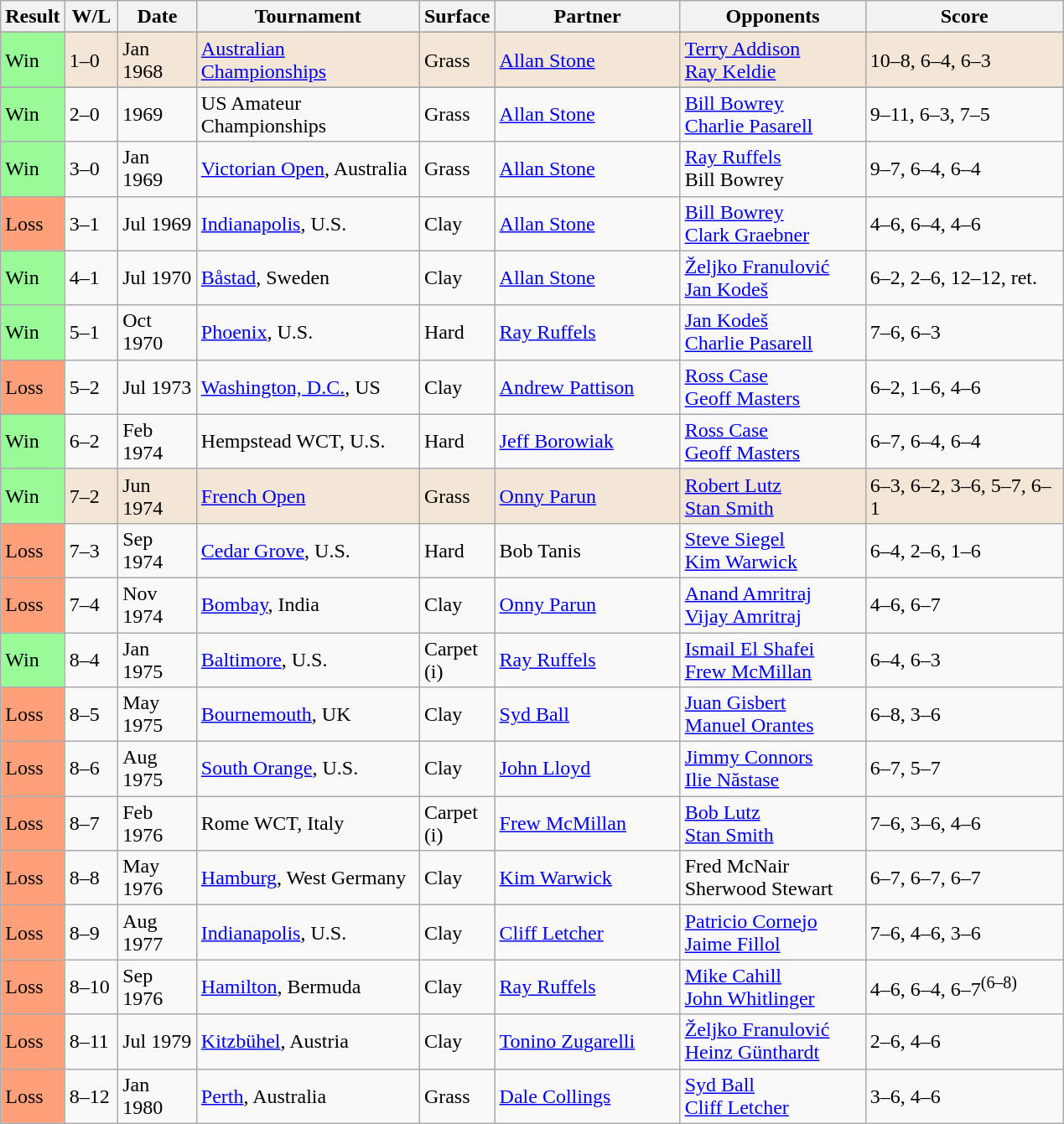<table class="sortable wikitable">
<tr>
<th>Result</th>
<th style="width:35px" class="unsortable">W/L</th>
<th style="width:55px">Date</th>
<th style="width:170px">Tournament</th>
<th style="width:50px">Surface</th>
<th style="width:140px">Partner</th>
<th style="width:140px">Opponents</th>
<th style="width:150px" class="unsortable">Score</th>
</tr>
<tr>
</tr>
<tr style="background:#f3e6d7;">
<td style="background:#98fb98;">Win</td>
<td>1–0</td>
<td>Jan 1968</td>
<td><a href='#'>Australian Championships</a></td>
<td>Grass</td>
<td> <a href='#'>Allan Stone</a></td>
<td> <a href='#'>Terry Addison</a> <br>  <a href='#'>Ray Keldie</a></td>
<td>10–8, 6–4, 6–3</td>
</tr>
<tr>
</tr>
<tr>
<td style="background:#98fb98;">Win</td>
<td>2–0</td>
<td>1969</td>
<td>US Amateur Championships</td>
<td>Grass</td>
<td> <a href='#'>Allan Stone</a></td>
<td> <a href='#'>Bill Bowrey</a> <br>  <a href='#'>Charlie Pasarell</a></td>
<td>9–11, 6–3, 7–5</td>
</tr>
<tr>
<td style="background:#98fb98;">Win</td>
<td>3–0</td>
<td>Jan 1969</td>
<td><a href='#'>Victorian Open</a>, Australia</td>
<td>Grass</td>
<td> <a href='#'>Allan Stone</a></td>
<td> <a href='#'>Ray Ruffels</a> <br>  Bill Bowrey</td>
<td>9–7, 6–4, 6–4</td>
</tr>
<tr>
<td style="background:#ffa07a;">Loss</td>
<td>3–1</td>
<td>Jul 1969</td>
<td><a href='#'>Indianapolis</a>, U.S.</td>
<td>Clay</td>
<td> <a href='#'>Allan Stone</a></td>
<td> <a href='#'>Bill Bowrey</a> <br>  <a href='#'>Clark Graebner</a></td>
<td>4–6, 6–4, 4–6</td>
</tr>
<tr>
<td style="background:#98fb98;">Win</td>
<td>4–1</td>
<td>Jul 1970</td>
<td><a href='#'>Båstad</a>, Sweden</td>
<td>Clay</td>
<td> <a href='#'>Allan Stone</a></td>
<td> <a href='#'>Željko Franulović</a> <br>  <a href='#'>Jan Kodeš</a></td>
<td>6–2, 2–6, 12–12, ret.</td>
</tr>
<tr>
<td style="background:#98fb98;">Win</td>
<td>5–1</td>
<td>Oct 1970</td>
<td><a href='#'>Phoenix</a>, U.S.</td>
<td>Hard</td>
<td> <a href='#'>Ray Ruffels</a></td>
<td> <a href='#'>Jan Kodeš</a> <br>  <a href='#'>Charlie Pasarell</a></td>
<td>7–6, 6–3</td>
</tr>
<tr>
<td style="background:#ffa07a;">Loss</td>
<td>5–2</td>
<td>Jul 1973</td>
<td><a href='#'>Washington, D.C.</a>, US</td>
<td>Clay</td>
<td> <a href='#'>Andrew Pattison</a></td>
<td> <a href='#'>Ross Case</a> <br>  <a href='#'>Geoff Masters</a></td>
<td>6–2, 1–6, 4–6</td>
</tr>
<tr>
<td style="background:#98fb98;">Win</td>
<td>6–2</td>
<td>Feb 1974</td>
<td>Hempstead WCT, U.S.</td>
<td>Hard</td>
<td> <a href='#'>Jeff Borowiak</a></td>
<td> <a href='#'>Ross Case</a> <br>  <a href='#'>Geoff Masters</a></td>
<td>6–7, 6–4, 6–4</td>
</tr>
<tr style="background:#f3e6d7;">
<td style="background:#98fb98;">Win</td>
<td>7–2</td>
<td>Jun 1974</td>
<td><a href='#'>French Open</a></td>
<td>Grass</td>
<td>  <a href='#'>Onny Parun</a></td>
<td> <a href='#'>Robert Lutz</a> <br>  <a href='#'>Stan Smith</a></td>
<td>6–3, 6–2, 3–6, 5–7, 6–1</td>
</tr>
<tr>
<td style="background:#ffa07a;">Loss</td>
<td>7–3</td>
<td>Sep 1974</td>
<td><a href='#'>Cedar Grove</a>, U.S.</td>
<td>Hard</td>
<td> Bob Tanis</td>
<td> <a href='#'>Steve Siegel</a><br> <a href='#'>Kim Warwick</a></td>
<td>6–4, 2–6, 1–6</td>
</tr>
<tr>
<td style="background:#ffa07a;">Loss</td>
<td>7–4</td>
<td>Nov 1974</td>
<td><a href='#'>Bombay</a>, India</td>
<td>Clay</td>
<td> <a href='#'>Onny Parun</a></td>
<td> <a href='#'>Anand Amritraj</a> <br>  <a href='#'>Vijay Amritraj</a></td>
<td>4–6, 6–7</td>
</tr>
<tr>
<td style="background:#98fb98;">Win</td>
<td>8–4</td>
<td>Jan 1975</td>
<td><a href='#'>Baltimore</a>, U.S.</td>
<td>Carpet (i)</td>
<td> <a href='#'>Ray Ruffels</a></td>
<td> <a href='#'>Ismail El Shafei</a> <br>  <a href='#'>Frew McMillan</a></td>
<td>6–4, 6–3</td>
</tr>
<tr>
<td style="background:#ffa07a;">Loss</td>
<td>8–5</td>
<td>May 1975</td>
<td><a href='#'>Bournemouth</a>, UK</td>
<td>Clay</td>
<td> <a href='#'>Syd Ball</a></td>
<td> <a href='#'>Juan Gisbert</a> <br>  <a href='#'>Manuel Orantes</a></td>
<td>6–8, 3–6</td>
</tr>
<tr>
<td style="background:#ffa07a;">Loss</td>
<td>8–6</td>
<td>Aug 1975</td>
<td><a href='#'>South Orange</a>, U.S.</td>
<td>Clay</td>
<td> <a href='#'>John Lloyd</a></td>
<td> <a href='#'>Jimmy Connors</a> <br>  <a href='#'>Ilie Năstase</a></td>
<td>6–7, 5–7</td>
</tr>
<tr>
<td style="background:#ffa07a;">Loss</td>
<td>8–7</td>
<td>Feb 1976</td>
<td>Rome WCT, Italy</td>
<td>Carpet (i)</td>
<td> <a href='#'>Frew McMillan</a></td>
<td> <a href='#'>Bob Lutz</a><br> <a href='#'>Stan Smith</a></td>
<td>7–6, 3–6, 4–6</td>
</tr>
<tr>
<td style="background:#ffa07a;">Loss</td>
<td>8–8</td>
<td>May 1976</td>
<td><a href='#'>Hamburg</a>, West Germany</td>
<td>Clay</td>
<td> <a href='#'>Kim Warwick</a></td>
<td> Fred McNair <br>  Sherwood Stewart</td>
<td>6–7, 6–7, 6–7</td>
</tr>
<tr>
<td style="background:#ffa07a;">Loss</td>
<td>8–9</td>
<td>Aug 1977</td>
<td><a href='#'>Indianapolis</a>, U.S.</td>
<td>Clay</td>
<td> <a href='#'>Cliff Letcher</a></td>
<td> <a href='#'>Patricio Cornejo</a> <br>  <a href='#'>Jaime Fillol</a></td>
<td>7–6, 4–6, 3–6</td>
</tr>
<tr>
<td style="background:#ffa07a;">Loss</td>
<td>8–10</td>
<td>Sep 1976</td>
<td><a href='#'>Hamilton</a>, Bermuda</td>
<td>Clay</td>
<td> <a href='#'>Ray Ruffels</a></td>
<td> <a href='#'>Mike Cahill</a> <br>  <a href='#'>John Whitlinger</a></td>
<td>4–6, 6–4, 6–7<sup>(6–8)</sup></td>
</tr>
<tr>
<td style="background:#ffa07a;">Loss</td>
<td>8–11</td>
<td>Jul 1979</td>
<td><a href='#'>Kitzbühel</a>, Austria</td>
<td>Clay</td>
<td> <a href='#'>Tonino Zugarelli</a></td>
<td> <a href='#'>Željko Franulović</a><br> <a href='#'>Heinz Günthardt</a></td>
<td>2–6, 4–6</td>
</tr>
<tr>
<td style="background:#ffa07a;">Loss</td>
<td>8–12</td>
<td>Jan 1980</td>
<td><a href='#'>Perth</a>, Australia</td>
<td>Grass</td>
<td> <a href='#'>Dale Collings</a></td>
<td> <a href='#'>Syd Ball</a><br> <a href='#'>Cliff Letcher</a></td>
<td>3–6, 4–6</td>
</tr>
</table>
